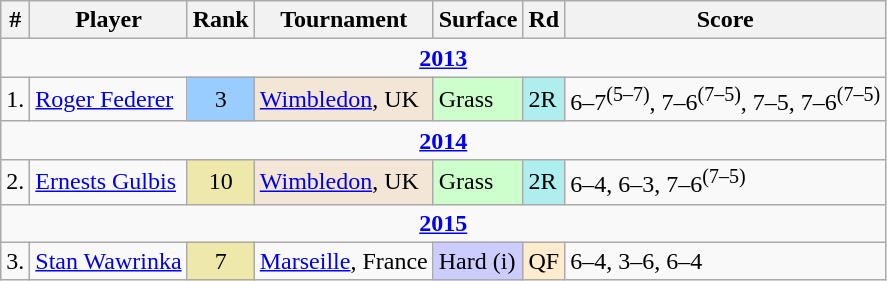<table class="wikitable sortable">
<tr>
<th>#</th>
<th>Player</th>
<th>Rank</th>
<th>Tournament</th>
<th>Surface</th>
<th>Rd</th>
<th class="unsortable">Score</th>
</tr>
<tr>
<td colspan=7 style=text-align:center><strong><a href='#'>2013</a></strong></td>
</tr>
<tr>
<td>1.</td>
<td> <a href='#'>Roger Federer</a></td>
<td style="text-align:center; background:#9cf;">3</td>
<td bgcolor=f3e6d7><a href='#'>Wimbledon</a>, UK</td>
<td style="background:#cfc;">Grass</td>
<td bgcolor=afeeee>2R</td>
<td>6–7<sup>(5–7)</sup>, 7–6<sup>(7–5)</sup>, 7–5, 7–6<sup>(7–5)</sup></td>
</tr>
<tr>
<td colspan=7 style=text-align:center><strong><a href='#'>2014</a></strong></td>
</tr>
<tr>
<td>2.</td>
<td> <a href='#'>Ernests Gulbis</a></td>
<td style="text-align:center; background:#eee8aa;">10</td>
<td bgcolor=f3e6d7><a href='#'>Wimbledon</a>, UK</td>
<td style="background:#cfc;">Grass</td>
<td bgcolor=afeeee>2R</td>
<td>6–4, 6–3, 7–6<sup>(7–5)</sup></td>
</tr>
<tr>
<td colspan=7 style=text-align:center><strong><a href='#'>2015</a></strong></td>
</tr>
<tr>
<td>3.</td>
<td> <a href='#'>Stan Wawrinka</a></td>
<td style="text-align:center; background:#eee8aa;">7</td>
<td><a href='#'>Marseille</a>, France</td>
<td style="background:#ccf;">Hard (i)</td>
<td bgcolor=ffebcd>QF</td>
<td>6–4, 3–6, 6–4</td>
</tr>
</table>
